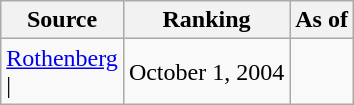<table class="wikitable" style="text-align:center">
<tr>
<th>Source</th>
<th>Ranking</th>
<th>As of</th>
</tr>
<tr>
<td align=left><a href='#'>Rothenberg</a><br>| </td>
<td>October 1, 2004</td>
</tr>
</table>
